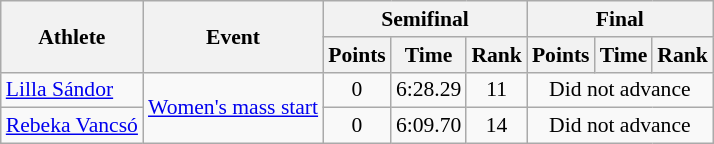<table class="wikitable" style="font-size:90%">
<tr>
<th rowspan=2>Athlete</th>
<th rowspan=2>Event</th>
<th colspan=3>Semifinal</th>
<th colspan=3>Final</th>
</tr>
<tr>
<th>Points</th>
<th>Time</th>
<th>Rank</th>
<th>Points</th>
<th>Time</th>
<th>Rank</th>
</tr>
<tr align=center>
<td align=left><a href='#'>Lilla Sándor</a></td>
<td align=left rowspan=2><a href='#'>Women's mass start</a></td>
<td>0</td>
<td>6:28.29</td>
<td>11</td>
<td colspan=3>Did not advance</td>
</tr>
<tr align=center>
<td align=left><a href='#'>Rebeka Vancsó</a></td>
<td>0</td>
<td>6:09.70</td>
<td>14</td>
<td colspan=3>Did not advance</td>
</tr>
</table>
